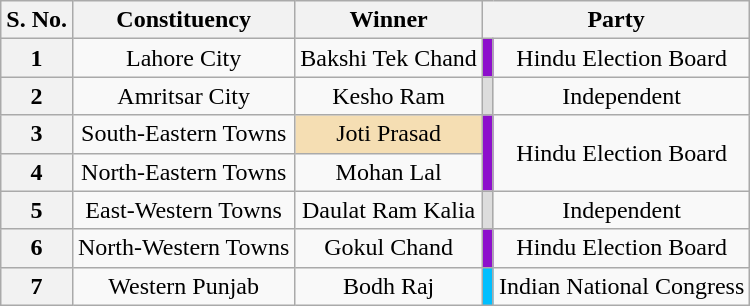<table class="wikitable" style="text-align:center">
<tr>
<th>S. No.</th>
<th>Constituency</th>
<th>Winner</th>
<th colspan=2>Party</th>
</tr>
<tr>
<th>1</th>
<td>Lahore City</td>
<td>Bakshi Tek Chand</td>
<td bgcolor=#8D0FCC></td>
<td>Hindu Election Board</td>
</tr>
<tr>
<th>2</th>
<td>Amritsar City</td>
<td>Kesho Ram</td>
<td bgcolor=#DDDDDD></td>
<td>Independent</td>
</tr>
<tr>
<th>3</th>
<td>South-Eastern Towns</td>
<td bgcolor=wheat>Joti Prasad</td>
<td bgcolor=#8D0FCC rowspan=2></td>
<td rowspan=2>Hindu Election Board</td>
</tr>
<tr>
<th>4</th>
<td>North-Eastern Towns</td>
<td>Mohan Lal</td>
</tr>
<tr>
<th>5</th>
<td>East-Western Towns</td>
<td>Daulat Ram Kalia</td>
<td bgcolor=#DDDDDD></td>
<td>Independent</td>
</tr>
<tr>
<th>6</th>
<td>North-Western Towns</td>
<td>Gokul Chand</td>
<td bgcolor=#8D0FCC></td>
<td>Hindu Election Board</td>
</tr>
<tr>
<th>7</th>
<td>Western Punjab</td>
<td>Bodh Raj</td>
<td bgcolor=#00BFFF></td>
<td>Indian National Congress</td>
</tr>
</table>
